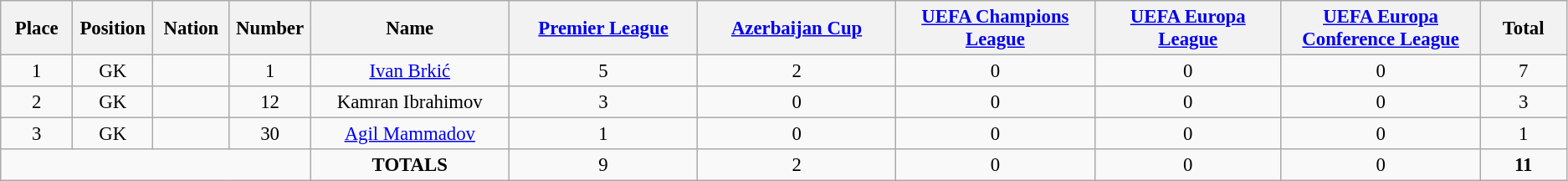<table class="wikitable" style="font-size: 95%; text-align: center;">
<tr>
<th width=60>Place</th>
<th width=60>Position</th>
<th width=60>Nation</th>
<th width=60>Number</th>
<th width=200>Name</th>
<th width=200><a href='#'>Premier League</a></th>
<th width=200><a href='#'>Azerbaijan Cup</a></th>
<th width=200><a href='#'>UEFA Champions League</a></th>
<th width=200><a href='#'>UEFA Europa League</a></th>
<th width=200><a href='#'>UEFA Europa Conference League</a></th>
<th width=80><strong>Total</strong></th>
</tr>
<tr>
<td>1</td>
<td>GK</td>
<td></td>
<td>1</td>
<td><a href='#'>Ivan Brkić</a></td>
<td>5</td>
<td>2</td>
<td>0</td>
<td>0</td>
<td>0</td>
<td>7</td>
</tr>
<tr>
<td>2</td>
<td>GK</td>
<td></td>
<td>12</td>
<td>Kamran Ibrahimov</td>
<td>3</td>
<td>0</td>
<td>0</td>
<td>0</td>
<td>0</td>
<td>3</td>
</tr>
<tr>
<td>3</td>
<td>GK</td>
<td></td>
<td>30</td>
<td><a href='#'>Agil Mammadov</a></td>
<td>1</td>
<td>0</td>
<td>0</td>
<td>0</td>
<td>0</td>
<td>1</td>
</tr>
<tr>
<td colspan="4"></td>
<td><strong>TOTALS</strong></td>
<td>9</td>
<td>2</td>
<td>0</td>
<td>0</td>
<td>0</td>
<td><strong>11</strong></td>
</tr>
</table>
